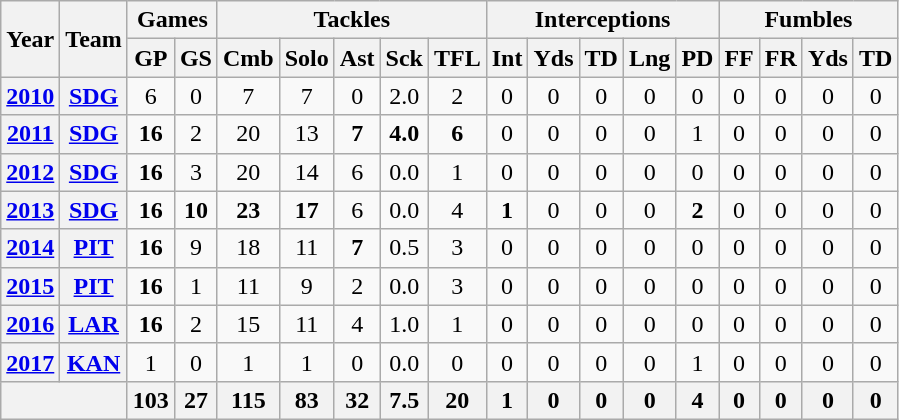<table class="wikitable" style="text-align:center">
<tr>
<th rowspan="2">Year</th>
<th rowspan="2">Team</th>
<th colspan="2">Games</th>
<th colspan="5">Tackles</th>
<th colspan="5">Interceptions</th>
<th colspan="4">Fumbles</th>
</tr>
<tr>
<th>GP</th>
<th>GS</th>
<th>Cmb</th>
<th>Solo</th>
<th>Ast</th>
<th>Sck</th>
<th>TFL</th>
<th>Int</th>
<th>Yds</th>
<th>TD</th>
<th>Lng</th>
<th>PD</th>
<th>FF</th>
<th>FR</th>
<th>Yds</th>
<th>TD</th>
</tr>
<tr>
<th><a href='#'>2010</a></th>
<th><a href='#'>SDG</a></th>
<td>6</td>
<td>0</td>
<td>7</td>
<td>7</td>
<td>0</td>
<td>2.0</td>
<td>2</td>
<td>0</td>
<td>0</td>
<td>0</td>
<td>0</td>
<td>0</td>
<td>0</td>
<td>0</td>
<td>0</td>
<td>0</td>
</tr>
<tr>
<th><a href='#'>2011</a></th>
<th><a href='#'>SDG</a></th>
<td><strong>16</strong></td>
<td>2</td>
<td>20</td>
<td>13</td>
<td><strong>7</strong></td>
<td><strong>4.0</strong></td>
<td><strong>6</strong></td>
<td>0</td>
<td>0</td>
<td>0</td>
<td>0</td>
<td>1</td>
<td>0</td>
<td>0</td>
<td>0</td>
<td>0</td>
</tr>
<tr>
<th><a href='#'>2012</a></th>
<th><a href='#'>SDG</a></th>
<td><strong>16</strong></td>
<td>3</td>
<td>20</td>
<td>14</td>
<td>6</td>
<td>0.0</td>
<td>1</td>
<td>0</td>
<td>0</td>
<td>0</td>
<td>0</td>
<td>0</td>
<td>0</td>
<td>0</td>
<td>0</td>
<td>0</td>
</tr>
<tr>
<th><a href='#'>2013</a></th>
<th><a href='#'>SDG</a></th>
<td><strong>16</strong></td>
<td><strong>10</strong></td>
<td><strong>23</strong></td>
<td><strong>17</strong></td>
<td>6</td>
<td>0.0</td>
<td>4</td>
<td><strong>1</strong></td>
<td>0</td>
<td>0</td>
<td>0</td>
<td><strong>2</strong></td>
<td>0</td>
<td>0</td>
<td>0</td>
<td>0</td>
</tr>
<tr>
<th><a href='#'>2014</a></th>
<th><a href='#'>PIT</a></th>
<td><strong>16</strong></td>
<td>9</td>
<td>18</td>
<td>11</td>
<td><strong>7</strong></td>
<td>0.5</td>
<td>3</td>
<td>0</td>
<td>0</td>
<td>0</td>
<td>0</td>
<td>0</td>
<td>0</td>
<td>0</td>
<td>0</td>
<td>0</td>
</tr>
<tr>
<th><a href='#'>2015</a></th>
<th><a href='#'>PIT</a></th>
<td><strong>16</strong></td>
<td>1</td>
<td>11</td>
<td>9</td>
<td>2</td>
<td>0.0</td>
<td>3</td>
<td>0</td>
<td>0</td>
<td>0</td>
<td>0</td>
<td>0</td>
<td>0</td>
<td>0</td>
<td>0</td>
<td>0</td>
</tr>
<tr>
<th><a href='#'>2016</a></th>
<th><a href='#'>LAR</a></th>
<td><strong>16</strong></td>
<td>2</td>
<td>15</td>
<td>11</td>
<td>4</td>
<td>1.0</td>
<td>1</td>
<td>0</td>
<td>0</td>
<td>0</td>
<td>0</td>
<td>0</td>
<td>0</td>
<td>0</td>
<td>0</td>
<td>0</td>
</tr>
<tr>
<th><a href='#'>2017</a></th>
<th><a href='#'>KAN</a></th>
<td>1</td>
<td>0</td>
<td>1</td>
<td>1</td>
<td>0</td>
<td>0.0</td>
<td>0</td>
<td>0</td>
<td>0</td>
<td>0</td>
<td>0</td>
<td>1</td>
<td>0</td>
<td>0</td>
<td>0</td>
<td>0</td>
</tr>
<tr>
<th colspan="2"></th>
<th>103</th>
<th>27</th>
<th>115</th>
<th>83</th>
<th>32</th>
<th>7.5</th>
<th>20</th>
<th>1</th>
<th>0</th>
<th>0</th>
<th>0</th>
<th>4</th>
<th>0</th>
<th>0</th>
<th>0</th>
<th>0</th>
</tr>
</table>
